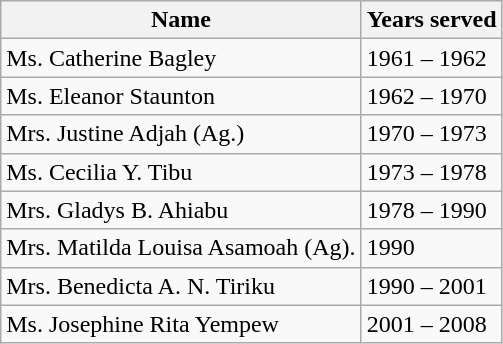<table class="wikitable">
<tr>
<th>Name</th>
<th>Years served</th>
</tr>
<tr>
<td>Ms. Catherine Bagley</td>
<td>1961 – 1962</td>
</tr>
<tr>
<td>Ms. Eleanor Staunton</td>
<td>1962 – 1970</td>
</tr>
<tr>
<td>Mrs. Justine Adjah (Ag.)</td>
<td>1970 – 1973</td>
</tr>
<tr>
<td>Ms. Cecilia Y. Tibu</td>
<td>1973 – 1978</td>
</tr>
<tr>
<td>Mrs. Gladys B. Ahiabu</td>
<td>1978 – 1990</td>
</tr>
<tr>
<td>Mrs. Matilda Louisa Asamoah (Ag).</td>
<td>1990</td>
</tr>
<tr>
<td>Mrs. Benedicta A. N. Tiriku</td>
<td>1990 – 2001</td>
</tr>
<tr>
<td>Ms. Josephine Rita Yempew</td>
<td>2001 – 2008</td>
</tr>
</table>
